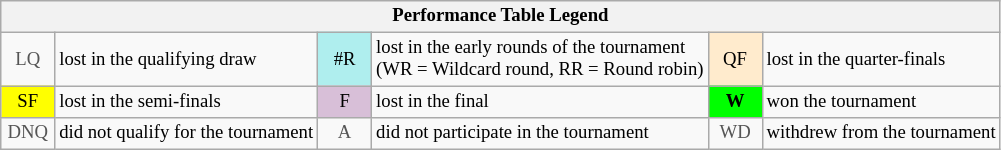<table class="wikitable" style="font-size:78%;">
<tr>
<th colspan="6">Performance Table Legend</th>
</tr>
<tr>
<td align="center" style="color:#555555;" width="30">LQ</td>
<td>lost in the qualifying draw</td>
<td align="center" style="background:#afeeee;">#R</td>
<td>lost in the early rounds of the tournament<br>(WR = Wildcard round, RR = Round robin)</td>
<td align="center" style="background:#ffebcd;">QF</td>
<td>lost in the quarter-finals</td>
</tr>
<tr>
<td align="center" style="background:yellow;">SF</td>
<td>lost in the semi-finals</td>
<td align="center" style="background:#D8BFD8;">F</td>
<td>lost in the final</td>
<td align="center" style="background:#00ff00;"><strong>W</strong></td>
<td>won the tournament</td>
</tr>
<tr>
<td align="center" style="color:#555555;" width="30">DNQ</td>
<td>did not qualify for the tournament</td>
<td align="center" style="color:#555555;" width="30">A</td>
<td>did not participate in the tournament</td>
<td align="center" style="color:#555555;" width="30">WD</td>
<td>withdrew from the tournament</td>
</tr>
</table>
